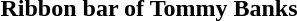<table>
<tr>
<th colspan="5">Ribbon bar of Tommy Banks</th>
<th></th>
</tr>
<tr>
<td></td>
<td></td>
<td></td>
<td></td>
<td></td>
<td></td>
</tr>
</table>
